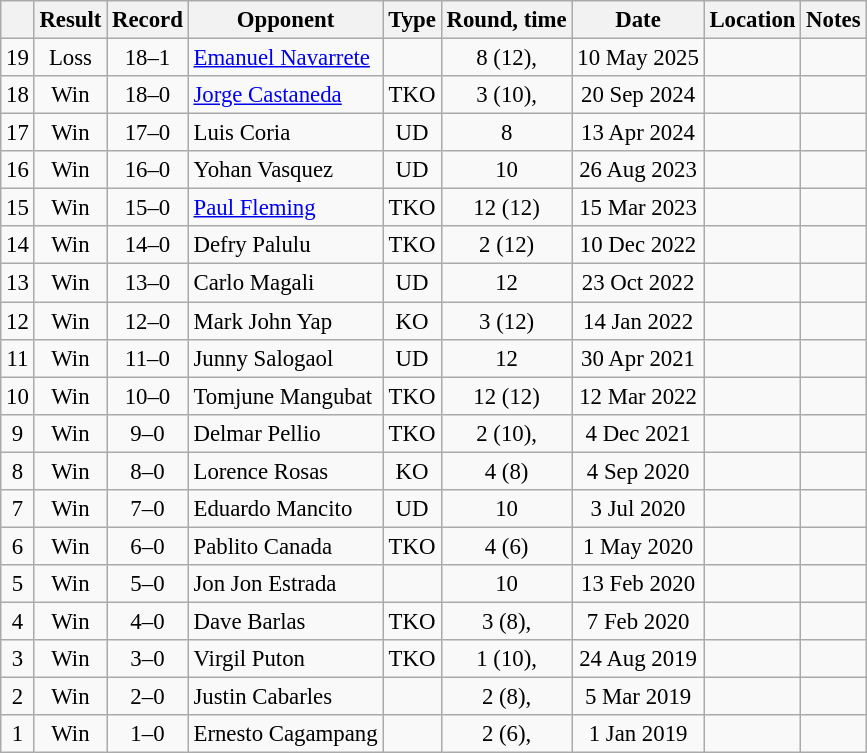<table class="wikitable" style="text-align:center; font-size:95%">
<tr>
<th></th>
<th>Result</th>
<th>Record</th>
<th>Opponent</th>
<th>Type</th>
<th>Round, time</th>
<th>Date</th>
<th>Location</th>
<th>Notes</th>
</tr>
<tr>
<td>19</td>
<td>Loss</td>
<td>18–1</td>
<td style="text-align:left;"><a href='#'>Emanuel Navarrete</a></td>
<td></td>
<td>8 (12), </td>
<td>10 May 2025</td>
<td style="text-align:left;"></td>
<td style="text-align:left;"></td>
</tr>
<tr>
<td>18</td>
<td>Win</td>
<td>18–0</td>
<td style="text-align:left;"><a href='#'>Jorge Castaneda</a></td>
<td>TKO</td>
<td>3 (10), </td>
<td>20 Sep 2024</td>
<td style="text-align:left;"></td>
<td style="text-align:left;"></td>
</tr>
<tr>
<td>17</td>
<td>Win</td>
<td>17–0</td>
<td style="text-align:left;">Luis Coria</td>
<td>UD</td>
<td>8</td>
<td>13 Apr 2024</td>
<td style="text-align:left;"></td>
<td style="text-align:left;"></td>
</tr>
<tr>
<td>16</td>
<td>Win</td>
<td>16–0</td>
<td style="text-align:left;">Yohan Vasquez</td>
<td>UD</td>
<td>10</td>
<td>26 Aug 2023</td>
<td style="text-align:left;"></td>
<td style="text-align:left;"></td>
</tr>
<tr>
<td>15</td>
<td>Win</td>
<td>15–0</td>
<td style="text-align:left;"><a href='#'>Paul Fleming</a></td>
<td>TKO</td>
<td>12 (12) </td>
<td>15 Mar 2023</td>
<td style="text-align:left;"></td>
<td style="text-align:left;"></td>
</tr>
<tr>
<td>14</td>
<td>Win</td>
<td>14–0</td>
<td style="text-align:left;">Defry Palulu</td>
<td>TKO</td>
<td>2 (12) </td>
<td>10 Dec 2022</td>
<td style="text-align:left;"></td>
<td style="text-align:left;"></td>
</tr>
<tr>
<td>13</td>
<td>Win</td>
<td>13–0</td>
<td style="text-align:left;">Carlo Magali</td>
<td>UD</td>
<td>12</td>
<td>23 Oct 2022</td>
<td style="text-align:left;"></td>
<td style="text-align:left;"></td>
</tr>
<tr>
<td>12</td>
<td>Win</td>
<td>12–0</td>
<td style="text-align:left;">Mark John Yap</td>
<td>KO</td>
<td>3 (12) </td>
<td>14 Jan 2022</td>
<td style="text-align:left;"></td>
<td></td>
</tr>
<tr>
<td>11</td>
<td>Win</td>
<td>11–0</td>
<td style="text-align:left;">Junny Salogaol</td>
<td>UD</td>
<td>12</td>
<td>30 Apr 2021</td>
<td style="text-align:left;"></td>
<td></td>
</tr>
<tr>
<td>10</td>
<td>Win</td>
<td>10–0</td>
<td style="text-align:left;">Tomjune Mangubat</td>
<td>TKO</td>
<td>12 (12) </td>
<td>12 Mar 2022</td>
<td style="text-align:left;"></td>
<td style="text-align:left;"></td>
</tr>
<tr>
<td>9</td>
<td>Win</td>
<td>9–0</td>
<td style="text-align:left;">Delmar Pellio</td>
<td>TKO</td>
<td>2 (10), </td>
<td>4 Dec 2021</td>
<td style="text-align:left;"></td>
<td></td>
</tr>
<tr>
<td>8</td>
<td>Win</td>
<td>8–0</td>
<td style="text-align:left;">Lorence Rosas</td>
<td>KO</td>
<td>4 (8)</td>
<td>4 Sep 2020</td>
<td style="text-align:left;"></td>
<td></td>
</tr>
<tr>
<td>7</td>
<td>Win</td>
<td>7–0</td>
<td style="text-align:left;">Eduardo Mancito</td>
<td>UD</td>
<td>10</td>
<td>3 Jul 2020</td>
<td style="text-align:left;"></td>
<td></td>
</tr>
<tr>
<td>6</td>
<td>Win</td>
<td>6–0</td>
<td style="text-align:left;">Pablito Canada</td>
<td>TKO</td>
<td>4 (6)</td>
<td>1 May 2020</td>
<td style="text-align:left;"></td>
<td></td>
</tr>
<tr>
<td>5</td>
<td>Win</td>
<td>5–0</td>
<td style="text-align:left;">Jon Jon Estrada</td>
<td></td>
<td>10</td>
<td>13 Feb 2020</td>
<td style="text-align:left;"></td>
<td></td>
</tr>
<tr>
<td>4</td>
<td>Win</td>
<td>4–0</td>
<td style="text-align:left;">Dave Barlas</td>
<td>TKO</td>
<td>3 (8), </td>
<td>7 Feb 2020</td>
<td style="text-align:left;"></td>
<td></td>
</tr>
<tr>
<td>3</td>
<td>Win</td>
<td>3–0</td>
<td style="text-align:left;">Virgil Puton</td>
<td>TKO</td>
<td>1 (10), </td>
<td>24 Aug 2019</td>
<td style="text-align:left;"></td>
<td></td>
</tr>
<tr>
<td>2</td>
<td>Win</td>
<td>2–0</td>
<td style="text-align:left;">Justin Cabarles</td>
<td></td>
<td>2 (8), </td>
<td>5 Mar 2019</td>
<td style="text-align:left;"></td>
<td></td>
</tr>
<tr>
<td>1</td>
<td>Win</td>
<td>1–0</td>
<td style="text-align:left;">Ernesto Cagampang</td>
<td></td>
<td>2 (6), </td>
<td>1 Jan 2019</td>
<td style="text-align:left;"></td>
<td></td>
</tr>
</table>
